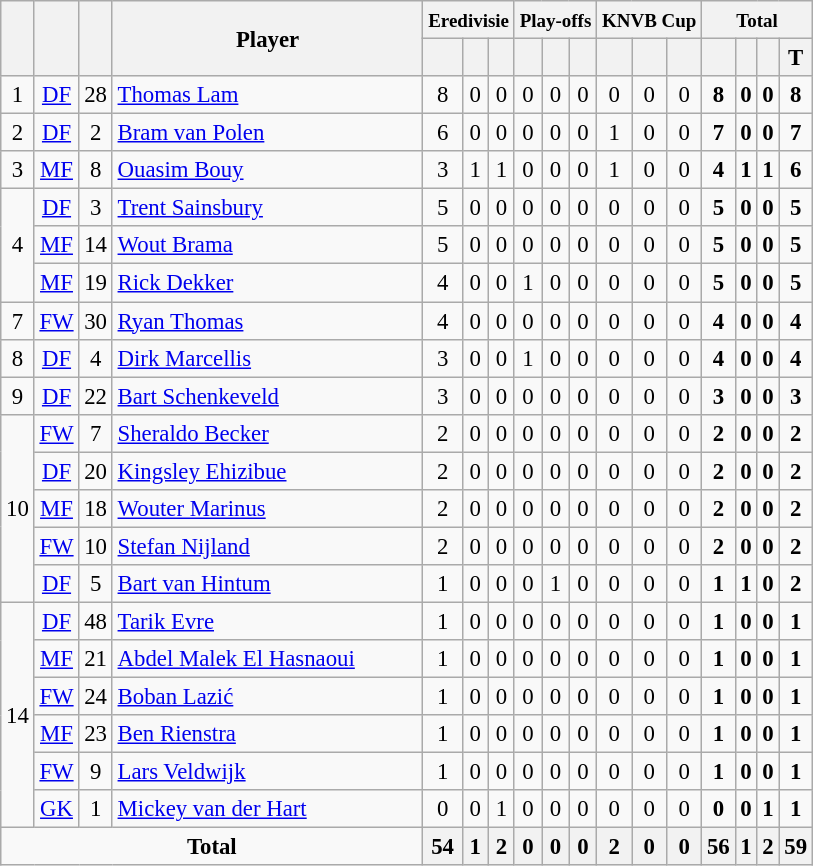<table class="wikitable sortable" style="font-size: 95%; text-align: center;">
<tr>
<th rowspan="2" width=10></th>
<th rowspan="2" width=10></th>
<th rowspan="2" width=10></th>
<th rowspan="2" width=200>Player</th>
<th colspan="3"><small>Eredivisie</small></th>
<th colspan="3"><small>Play-offs</small></th>
<th colspan="3"><small>KNVB Cup</small></th>
<th colspan="4"><small>Total</small></th>
</tr>
<tr>
<th></th>
<th></th>
<th></th>
<th></th>
<th></th>
<th></th>
<th></th>
<th></th>
<th></th>
<th></th>
<th></th>
<th></th>
<th>T</th>
</tr>
<tr>
<td>1</td>
<td><a href='#'>DF</a></td>
<td>28</td>
<td align=left> <a href='#'>Thomas Lam</a></td>
<td>8</td>
<td>0</td>
<td>0</td>
<td>0</td>
<td>0</td>
<td>0</td>
<td>0</td>
<td>0</td>
<td>0</td>
<td><strong>8</strong></td>
<td><strong>0</strong></td>
<td><strong>0</strong></td>
<td><strong>8</strong></td>
</tr>
<tr>
<td>2</td>
<td><a href='#'>DF</a></td>
<td>2</td>
<td align=left> <a href='#'>Bram van Polen</a></td>
<td>6</td>
<td>0</td>
<td>0</td>
<td>0</td>
<td>0</td>
<td>0</td>
<td>1</td>
<td>0</td>
<td>0</td>
<td><strong>7</strong></td>
<td><strong>0</strong></td>
<td><strong>0</strong></td>
<td><strong>7</strong></td>
</tr>
<tr>
<td>3</td>
<td><a href='#'>MF</a></td>
<td>8</td>
<td align=left> <a href='#'>Ouasim Bouy</a></td>
<td>3</td>
<td>1</td>
<td>1</td>
<td>0</td>
<td>0</td>
<td>0</td>
<td>1</td>
<td>0</td>
<td>0</td>
<td><strong>4</strong></td>
<td><strong>1</strong></td>
<td><strong>1</strong></td>
<td><strong>6</strong></td>
</tr>
<tr>
<td rowspan=3>4</td>
<td><a href='#'>DF</a></td>
<td>3</td>
<td align=left> <a href='#'>Trent Sainsbury</a></td>
<td>5</td>
<td>0</td>
<td>0</td>
<td>0</td>
<td>0</td>
<td>0</td>
<td>0</td>
<td>0</td>
<td>0</td>
<td><strong>5</strong></td>
<td><strong>0</strong></td>
<td><strong>0</strong></td>
<td><strong>5</strong></td>
</tr>
<tr>
<td><a href='#'>MF</a></td>
<td>14</td>
<td align=left> <a href='#'>Wout Brama</a></td>
<td>5</td>
<td>0</td>
<td>0</td>
<td>0</td>
<td>0</td>
<td>0</td>
<td>0</td>
<td>0</td>
<td>0</td>
<td><strong>5</strong></td>
<td><strong>0</strong></td>
<td><strong>0</strong></td>
<td><strong>5</strong></td>
</tr>
<tr>
<td><a href='#'>MF</a></td>
<td>19</td>
<td align=left> <a href='#'>Rick Dekker</a></td>
<td>4</td>
<td>0</td>
<td>0</td>
<td>1</td>
<td>0</td>
<td>0</td>
<td>0</td>
<td>0</td>
<td>0</td>
<td><strong>5</strong></td>
<td><strong>0</strong></td>
<td><strong>0</strong></td>
<td><strong>5</strong></td>
</tr>
<tr>
<td>7</td>
<td><a href='#'>FW</a></td>
<td>30</td>
<td align=left> <a href='#'>Ryan Thomas</a></td>
<td>4</td>
<td>0</td>
<td>0</td>
<td>0</td>
<td>0</td>
<td>0</td>
<td>0</td>
<td>0</td>
<td>0</td>
<td><strong>4</strong></td>
<td><strong>0</strong></td>
<td><strong>0</strong></td>
<td><strong>4</strong></td>
</tr>
<tr>
<td>8</td>
<td><a href='#'>DF</a></td>
<td>4</td>
<td align=left> <a href='#'>Dirk Marcellis</a></td>
<td>3</td>
<td>0</td>
<td>0</td>
<td>1</td>
<td>0</td>
<td>0</td>
<td>0</td>
<td>0</td>
<td>0</td>
<td><strong>4</strong></td>
<td><strong>0</strong></td>
<td><strong>0</strong></td>
<td><strong>4</strong></td>
</tr>
<tr>
<td>9</td>
<td><a href='#'>DF</a></td>
<td>22</td>
<td align=left> <a href='#'>Bart Schenkeveld</a></td>
<td>3</td>
<td>0</td>
<td>0</td>
<td>0</td>
<td>0</td>
<td>0</td>
<td>0</td>
<td>0</td>
<td>0</td>
<td><strong>3</strong></td>
<td><strong>0</strong></td>
<td><strong>0</strong></td>
<td><strong>3</strong></td>
</tr>
<tr>
<td rowspan=5>10</td>
<td><a href='#'>FW</a></td>
<td>7</td>
<td align=left> <a href='#'>Sheraldo Becker</a></td>
<td>2</td>
<td>0</td>
<td>0</td>
<td>0</td>
<td>0</td>
<td>0</td>
<td>0</td>
<td>0</td>
<td>0</td>
<td><strong>2</strong></td>
<td><strong>0</strong></td>
<td><strong>0</strong></td>
<td><strong>2</strong></td>
</tr>
<tr>
<td><a href='#'>DF</a></td>
<td>20</td>
<td align=left> <a href='#'>Kingsley Ehizibue</a></td>
<td>2</td>
<td>0</td>
<td>0</td>
<td>0</td>
<td>0</td>
<td>0</td>
<td>0</td>
<td>0</td>
<td>0</td>
<td><strong>2</strong></td>
<td><strong>0</strong></td>
<td><strong>0</strong></td>
<td><strong>2</strong></td>
</tr>
<tr>
<td><a href='#'>MF</a></td>
<td>18</td>
<td align=left> <a href='#'>Wouter Marinus</a></td>
<td>2</td>
<td>0</td>
<td>0</td>
<td>0</td>
<td>0</td>
<td>0</td>
<td>0</td>
<td>0</td>
<td>0</td>
<td><strong>2</strong></td>
<td><strong>0</strong></td>
<td><strong>0</strong></td>
<td><strong>2</strong></td>
</tr>
<tr>
<td><a href='#'>FW</a></td>
<td>10</td>
<td align=left> <a href='#'>Stefan Nijland</a></td>
<td>2</td>
<td>0</td>
<td>0</td>
<td>0</td>
<td>0</td>
<td>0</td>
<td>0</td>
<td>0</td>
<td>0</td>
<td><strong>2</strong></td>
<td><strong>0</strong></td>
<td><strong>0</strong></td>
<td><strong>2</strong></td>
</tr>
<tr>
<td><a href='#'>DF</a></td>
<td>5</td>
<td align=left> <a href='#'>Bart van Hintum</a></td>
<td>1</td>
<td>0</td>
<td>0</td>
<td>0</td>
<td>1</td>
<td>0</td>
<td>0</td>
<td>0</td>
<td>0</td>
<td><strong>1</strong></td>
<td><strong>1</strong></td>
<td><strong>0</strong></td>
<td><strong>2</strong></td>
</tr>
<tr>
<td rowspan=6>14</td>
<td><a href='#'>DF</a></td>
<td>48</td>
<td align=left> <a href='#'>Tarik Evre</a></td>
<td>1</td>
<td>0</td>
<td>0</td>
<td>0</td>
<td>0</td>
<td>0</td>
<td>0</td>
<td>0</td>
<td>0</td>
<td><strong>1</strong></td>
<td><strong>0</strong></td>
<td><strong>0</strong></td>
<td><strong>1</strong></td>
</tr>
<tr>
<td><a href='#'>MF</a></td>
<td>21</td>
<td align=left> <a href='#'>Abdel Malek El Hasnaoui</a></td>
<td>1</td>
<td>0</td>
<td>0</td>
<td>0</td>
<td>0</td>
<td>0</td>
<td>0</td>
<td>0</td>
<td>0</td>
<td><strong>1</strong></td>
<td><strong>0</strong></td>
<td><strong>0</strong></td>
<td><strong>1</strong></td>
</tr>
<tr>
<td><a href='#'>FW</a></td>
<td>24</td>
<td align=left> <a href='#'>Boban Lazić</a></td>
<td>1</td>
<td>0</td>
<td>0</td>
<td>0</td>
<td>0</td>
<td>0</td>
<td>0</td>
<td>0</td>
<td>0</td>
<td><strong>1</strong></td>
<td><strong>0</strong></td>
<td><strong>0</strong></td>
<td><strong>1</strong></td>
</tr>
<tr>
<td><a href='#'>MF</a></td>
<td>23</td>
<td align=left> <a href='#'>Ben Rienstra</a></td>
<td>1</td>
<td>0</td>
<td>0</td>
<td>0</td>
<td>0</td>
<td>0</td>
<td>0</td>
<td>0</td>
<td>0</td>
<td><strong>1</strong></td>
<td><strong>0</strong></td>
<td><strong>0</strong></td>
<td><strong>1</strong></td>
</tr>
<tr>
<td><a href='#'>FW</a></td>
<td>9</td>
<td align=left> <a href='#'>Lars Veldwijk</a></td>
<td>1</td>
<td>0</td>
<td>0</td>
<td>0</td>
<td>0</td>
<td>0</td>
<td>0</td>
<td>0</td>
<td>0</td>
<td><strong>1</strong></td>
<td><strong>0</strong></td>
<td><strong>0</strong></td>
<td><strong>1</strong></td>
</tr>
<tr>
<td><a href='#'>GK</a></td>
<td>1</td>
<td align=left> <a href='#'>Mickey van der Hart</a></td>
<td>0</td>
<td>0</td>
<td>1</td>
<td>0</td>
<td>0</td>
<td>0</td>
<td>0</td>
<td>0</td>
<td>0</td>
<td><strong>0</strong></td>
<td><strong>0</strong></td>
<td><strong>1</strong></td>
<td><strong>1</strong></td>
</tr>
<tr class="sortbottom">
<td colspan=4><strong>Total</strong></td>
<th><strong>54</strong></th>
<th><strong>1</strong></th>
<th><strong>2</strong></th>
<th><strong>0</strong></th>
<th><strong>0</strong></th>
<th><strong>0</strong></th>
<th><strong>2</strong></th>
<th><strong>0</strong></th>
<th><strong>0</strong></th>
<th><strong>56</strong></th>
<th><strong>1</strong></th>
<th><strong>2</strong></th>
<th><strong>59</strong></th>
</tr>
</table>
